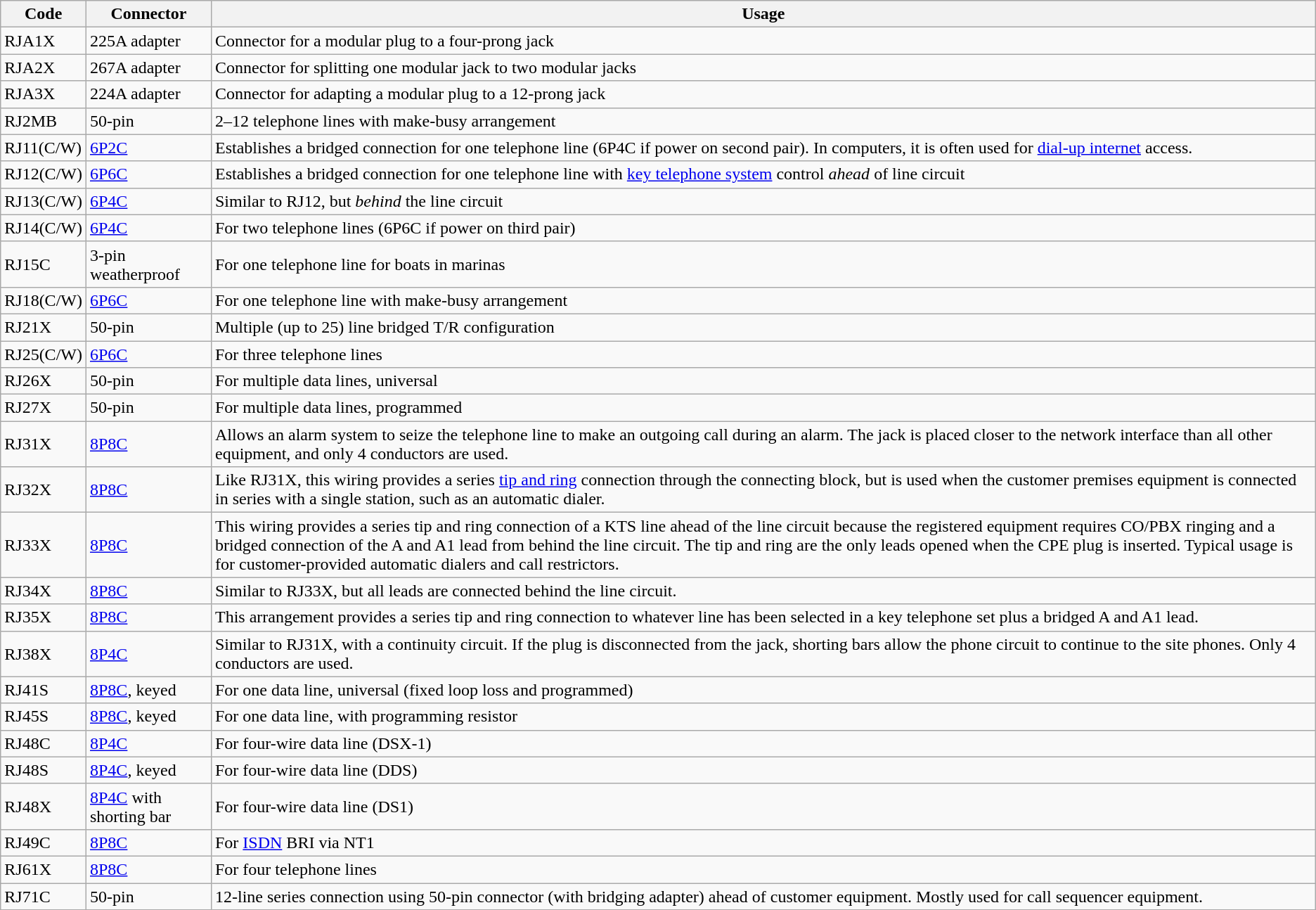<table class="wikitable">
<tr>
<th>Code</th>
<th>Connector</th>
<th>Usage</th>
</tr>
<tr>
<td>RJA1X</td>
<td>225A adapter</td>
<td>Connector for a modular plug to a four-prong jack</td>
</tr>
<tr>
<td>RJA2X</td>
<td>267A adapter</td>
<td>Connector for splitting one modular jack to two modular jacks</td>
</tr>
<tr>
<td>RJA3X</td>
<td>224A adapter</td>
<td>Connector for adapting a modular plug to a 12-prong jack</td>
</tr>
<tr>
<td>RJ2MB</td>
<td>50-pin</td>
<td>2–12 telephone lines with make-busy arrangement</td>
</tr>
<tr>
<td>RJ11(C/W)</td>
<td><a href='#'>6P2C</a></td>
<td>Establishes a bridged connection for one telephone line (6P4C if power on second pair). In computers, it is often used for <a href='#'>dial-up internet</a> access.</td>
</tr>
<tr>
<td>RJ12(C/W)</td>
<td><a href='#'>6P6C</a></td>
<td>Establishes a bridged connection for one telephone line with <a href='#'>key telephone system</a> control <em>ahead</em> of line circuit</td>
</tr>
<tr>
<td>RJ13(C/W)</td>
<td><a href='#'>6P4C</a></td>
<td>Similar to RJ12, but <em>behind</em> the line circuit</td>
</tr>
<tr>
<td>RJ14(C/W)</td>
<td><a href='#'>6P4C</a></td>
<td>For two telephone lines (6P6C if power on third pair)</td>
</tr>
<tr>
<td>RJ15C</td>
<td>3-pin weatherproof</td>
<td>For one telephone line for boats in marinas</td>
</tr>
<tr>
<td>RJ18(C/W)</td>
<td><a href='#'>6P6C</a></td>
<td>For one telephone line with make-busy arrangement</td>
</tr>
<tr>
<td>RJ21X</td>
<td>50-pin</td>
<td>Multiple (up to 25) line bridged T/R configuration</td>
</tr>
<tr>
<td>RJ25(C/W)</td>
<td><a href='#'>6P6C</a></td>
<td>For three telephone lines</td>
</tr>
<tr>
<td>RJ26X</td>
<td>50-pin</td>
<td>For multiple data lines, universal</td>
</tr>
<tr>
<td>RJ27X</td>
<td>50-pin</td>
<td>For multiple data lines, programmed</td>
</tr>
<tr>
<td>RJ31X</td>
<td><a href='#'>8P8C</a></td>
<td>Allows an alarm system to seize the telephone line to make an outgoing call during an alarm. The jack is placed closer to the network interface than all other equipment, and only 4 conductors are used.</td>
</tr>
<tr>
<td>RJ32X</td>
<td><a href='#'>8P8C</a></td>
<td>Like RJ31X, this wiring provides a series <a href='#'>tip and ring</a> connection through the connecting block, but is used when the customer premises equipment is connected in series with a single station, such as an automatic dialer.</td>
</tr>
<tr>
<td>RJ33X</td>
<td><a href='#'>8P8C</a></td>
<td>This wiring provides a series tip and ring connection of a KTS line ahead of the line circuit because the registered equipment requires CO/PBX ringing and a bridged connection of the A and A1 lead from behind the line circuit. The tip and ring are the only leads opened when the CPE plug is inserted. Typical usage is for customer-provided automatic dialers and call restrictors.</td>
</tr>
<tr>
<td>RJ34X</td>
<td><a href='#'>8P8C</a></td>
<td>Similar to RJ33X, but all leads are connected behind the line circuit.</td>
</tr>
<tr>
<td>RJ35X</td>
<td><a href='#'>8P8C</a></td>
<td>This arrangement provides a series tip and ring connection to whatever line has been selected in a key telephone set plus a bridged A and A1 lead.</td>
</tr>
<tr>
<td>RJ38X</td>
<td><a href='#'>8P4C</a></td>
<td>Similar to RJ31X, with a continuity circuit. If the plug is disconnected from the jack, shorting bars allow the phone circuit to continue to the site phones. Only 4 conductors are used.</td>
</tr>
<tr>
<td>RJ41S</td>
<td><a href='#'>8P8C</a>, keyed</td>
<td>For one data line, universal (fixed loop loss and programmed)</td>
</tr>
<tr>
<td>RJ45S</td>
<td><a href='#'>8P8C</a>, keyed</td>
<td>For one data line, with programming resistor</td>
</tr>
<tr>
<td>RJ48C</td>
<td><a href='#'>8P4C</a></td>
<td>For four-wire data line (DSX-1)</td>
</tr>
<tr>
<td>RJ48S</td>
<td><a href='#'>8P4C</a>, keyed</td>
<td>For four-wire data line (DDS)</td>
</tr>
<tr>
<td>RJ48X</td>
<td><a href='#'>8P4C</a> with shorting bar</td>
<td>For four-wire data line (DS1)</td>
</tr>
<tr>
<td>RJ49C</td>
<td><a href='#'>8P8C</a></td>
<td>For <a href='#'>ISDN</a> BRI via NT1</td>
</tr>
<tr>
<td>RJ61X</td>
<td><a href='#'>8P8C</a></td>
<td>For four telephone lines</td>
</tr>
<tr>
<td>RJ71C</td>
<td>50-pin</td>
<td>12-line series connection using 50-pin connector (with bridging adapter) ahead of customer equipment. Mostly used for call sequencer equipment.</td>
</tr>
</table>
